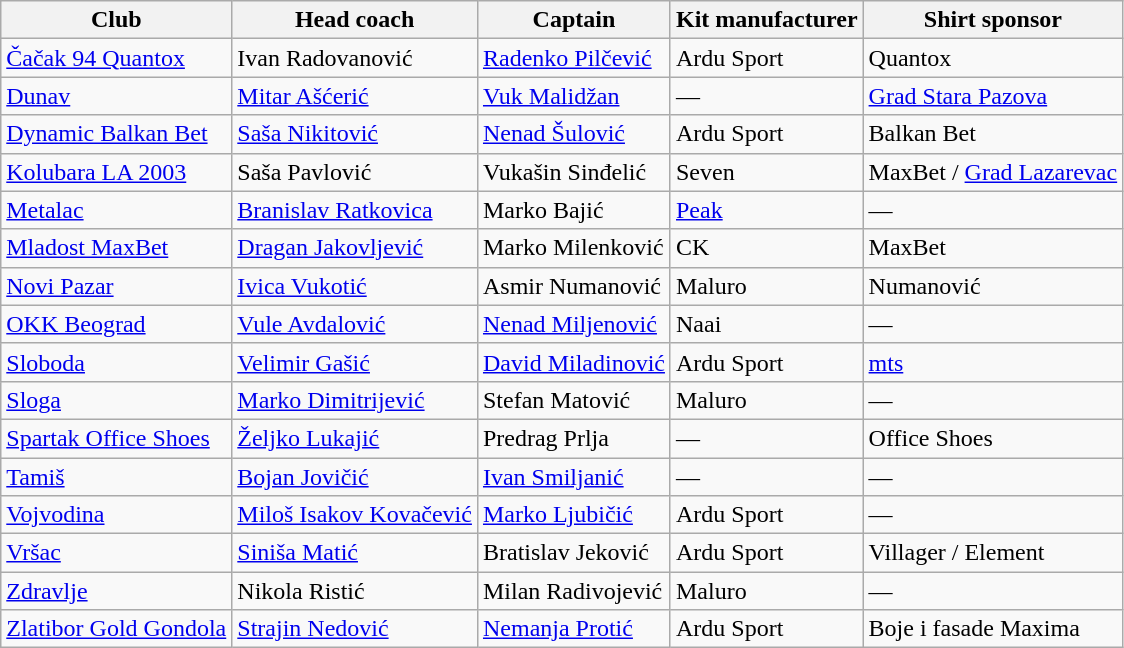<table class="wikitable">
<tr>
<th>Club</th>
<th>Head coach</th>
<th>Captain</th>
<th>Kit manufacturer</th>
<th>Shirt sponsor</th>
</tr>
<tr>
<td><a href='#'>Čačak 94 Quantox</a></td>
<td> Ivan Radovanović</td>
<td> <a href='#'>Radenko Pilčević</a></td>
<td>Ardu Sport</td>
<td>Quantox</td>
</tr>
<tr>
<td><a href='#'>Dunav</a></td>
<td> <a href='#'>Mitar Ašćerić</a></td>
<td> <a href='#'>Vuk Malidžan</a></td>
<td>—</td>
<td><a href='#'>Grad Stara Pazova</a></td>
</tr>
<tr>
<td><a href='#'>Dynamic Balkan Bet</a></td>
<td> <a href='#'>Saša Nikitović</a></td>
<td> <a href='#'>Nenad Šulović</a></td>
<td>Ardu Sport</td>
<td>Balkan Bet</td>
</tr>
<tr>
<td><a href='#'>Kolubara LA 2003</a></td>
<td> Saša Pavlović</td>
<td> Vukašin Sinđelić</td>
<td>Seven</td>
<td>MaxBet / <a href='#'>Grad Lazarevac</a></td>
</tr>
<tr>
<td><a href='#'>Metalac</a></td>
<td> <a href='#'>Branislav Ratkovica</a></td>
<td> Marko Bajić</td>
<td><a href='#'>Peak</a></td>
<td>—</td>
</tr>
<tr>
<td><a href='#'>Mladost MaxBet</a></td>
<td> <a href='#'>Dragan Jakovljević</a></td>
<td> Marko Milenković</td>
<td>CK</td>
<td>MaxBet</td>
</tr>
<tr>
<td><a href='#'>Novi Pazar</a></td>
<td> <a href='#'>Ivica Vukotić</a></td>
<td> Asmir Numanović</td>
<td>Maluro</td>
<td>Numanović</td>
</tr>
<tr>
<td><a href='#'>OKK Beograd</a></td>
<td> <a href='#'>Vule Avdalović</a></td>
<td> <a href='#'>Nenad Miljenović</a></td>
<td>Naai</td>
<td>—</td>
</tr>
<tr>
<td><a href='#'>Sloboda</a></td>
<td> <a href='#'>Velimir Gašić</a></td>
<td> <a href='#'>David Miladinović</a></td>
<td>Ardu Sport</td>
<td><a href='#'>mts</a></td>
</tr>
<tr>
<td><a href='#'>Sloga</a></td>
<td> <a href='#'>Marko Dimitrijević</a></td>
<td> Stefan Matović</td>
<td>Maluro</td>
<td>—</td>
</tr>
<tr>
<td><a href='#'>Spartak Office Shoes</a></td>
<td> <a href='#'>Željko Lukajić</a></td>
<td> Predrag Prlja</td>
<td>—</td>
<td>Office Shoes</td>
</tr>
<tr>
<td><a href='#'>Tamiš</a></td>
<td> <a href='#'>Bojan Jovičić</a></td>
<td> <a href='#'>Ivan Smiljanić</a></td>
<td>—</td>
<td>—</td>
</tr>
<tr>
<td><a href='#'>Vojvodina</a></td>
<td> <a href='#'>Miloš Isakov Kovačević</a></td>
<td> <a href='#'>Marko Ljubičić</a></td>
<td>Ardu Sport</td>
<td>—</td>
</tr>
<tr>
<td><a href='#'>Vršac</a></td>
<td> <a href='#'>Siniša Matić</a></td>
<td> Bratislav Jeković</td>
<td>Ardu Sport</td>
<td>Villager / Element</td>
</tr>
<tr>
<td><a href='#'>Zdravlje</a></td>
<td> Nikola Ristić</td>
<td> Milan Radivojević</td>
<td>Maluro</td>
<td>—</td>
</tr>
<tr>
<td><a href='#'>Zlatibor Gold Gondola</a></td>
<td> <a href='#'>Strajin Nedović</a></td>
<td> <a href='#'>Nemanja Protić</a></td>
<td>Ardu Sport</td>
<td>Boje i fasade Maxima</td>
</tr>
</table>
